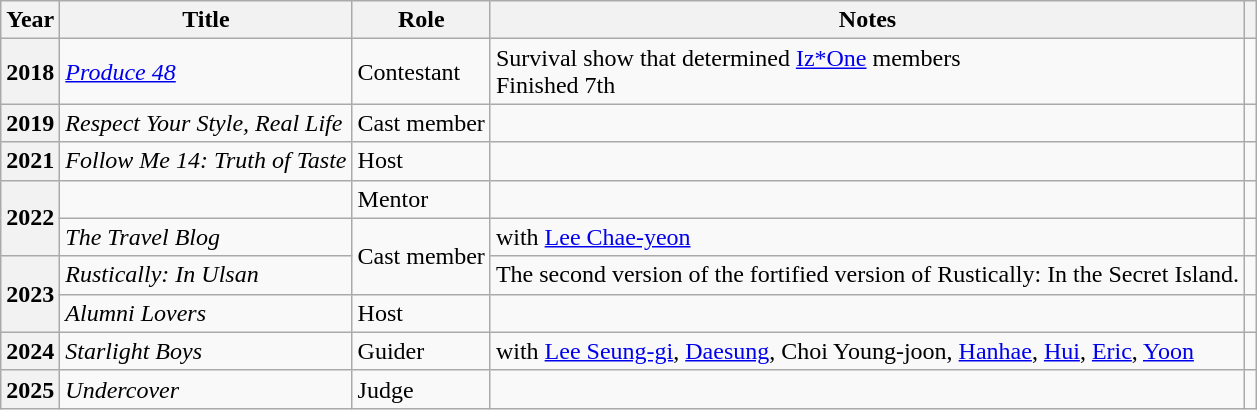<table class="wikitable plainrowheaders sortable">
<tr>
<th scope="col">Year</th>
<th scope="col">Title</th>
<th scope="col">Role</th>
<th scope="col">Notes</th>
<th scope="col" class="unsortable"></th>
</tr>
<tr>
<th scope="row">2018</th>
<td><em><a href='#'>Produce 48</a></em></td>
<td>Contestant</td>
<td>Survival show that determined <a href='#'>Iz*One</a> members<br>Finished 7th</td>
<td style="text-align:center"></td>
</tr>
<tr>
<th scope="row">2019</th>
<td><em>Respect Your Style, Real Life</em></td>
<td>Cast member</td>
<td></td>
<td style="text-align:center"></td>
</tr>
<tr>
<th scope="row">2021</th>
<td><em>Follow Me 14: Truth of Taste</em></td>
<td>Host</td>
<td></td>
<td style="text-align:center"></td>
</tr>
<tr>
<th scope="row" rowspan="2">2022</th>
<td><em></em></td>
<td>Mentor</td>
<td></td>
<td style="text-align:center"></td>
</tr>
<tr>
<td><em>The Travel Blog</em></td>
<td rowspan="2">Cast member</td>
<td>with <a href='#'>Lee Chae-yeon</a></td>
<td style="text-align:center"></td>
</tr>
<tr>
<th scope="row" rowspan="2">2023</th>
<td><em>Rustically: In Ulsan</em></td>
<td>The second version of the fortified version of Rustically: In the Secret Island.</td>
<td style="text-align:center"></td>
</tr>
<tr>
<td><em>Alumni Lovers</em></td>
<td>Host</td>
<td></td>
<td style="text-align:center"></td>
</tr>
<tr>
<th scope="row">2024</th>
<td><em>Starlight Boys</em></td>
<td>Guider</td>
<td>with <a href='#'>Lee Seung-gi</a>, <a href='#'>Daesung</a>, Choi Young-joon, <a href='#'>Hanhae</a>, <a href='#'>Hui</a>, <a href='#'>Eric</a>, <a href='#'>Yoon</a></td>
<td style="text-align:center"></td>
</tr>
<tr>
<th scope="row">2025</th>
<td><em>Undercover</em></td>
<td>Judge</td>
<td></td>
<td style="text-align:center"></td>
</tr>
</table>
